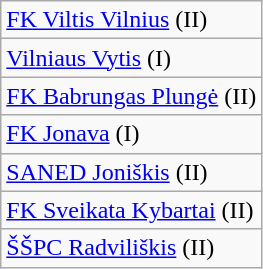<table class="wikitable">
<tr>
<td><a href='#'>FK Viltis Vilnius</a> (II)</td>
</tr>
<tr>
<td><a href='#'>Vilniaus Vytis</a> (I)</td>
</tr>
<tr>
<td><a href='#'>FK Babrungas Plungė</a> (II)</td>
</tr>
<tr>
<td><a href='#'>FK Jonava</a> (I)</td>
</tr>
<tr>
<td><a href='#'>SANED Joniškis</a> (II)</td>
</tr>
<tr>
<td><a href='#'>FK Sveikata Kybartai</a> (II)</td>
</tr>
<tr>
<td><a href='#'>ŠŠPC Radviliškis</a> (II)</td>
</tr>
</table>
